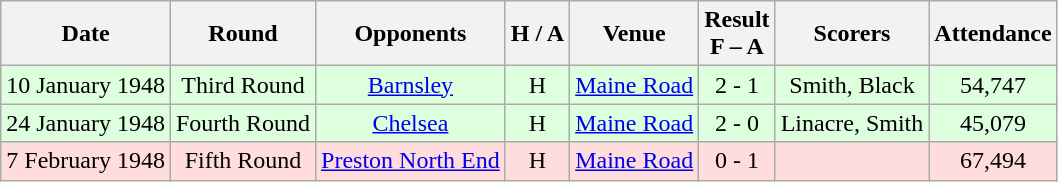<table class="wikitable" style="text-align:center">
<tr>
<th>Date</th>
<th>Round</th>
<th>Opponents</th>
<th>H / A</th>
<th>Venue</th>
<th>Result<br>F – A</th>
<th>Scorers</th>
<th>Attendance</th>
</tr>
<tr bgcolor="#ddffdd">
<td>10 January 1948</td>
<td>Third Round</td>
<td><a href='#'>Barnsley</a></td>
<td>H</td>
<td><a href='#'>Maine Road</a></td>
<td>2 - 1</td>
<td>Smith, Black</td>
<td>54,747</td>
</tr>
<tr bgcolor="#ddffdd">
<td>24 January 1948</td>
<td>Fourth Round</td>
<td><a href='#'>Chelsea</a></td>
<td>H</td>
<td><a href='#'>Maine Road</a></td>
<td>2 - 0</td>
<td>Linacre, Smith</td>
<td>45,079</td>
</tr>
<tr bgcolor="#ffdddd">
<td>7 February 1948</td>
<td>Fifth Round</td>
<td><a href='#'>Preston North End</a></td>
<td>H</td>
<td><a href='#'>Maine Road</a></td>
<td>0 - 1</td>
<td></td>
<td>67,494</td>
</tr>
</table>
